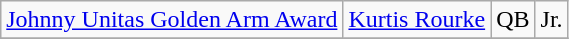<table class="wikitable">
<tr>
<td><a href='#'>Johnny Unitas Golden Arm Award</a></td>
<td><a href='#'>Kurtis Rourke</a></td>
<td>QB</td>
<td>Jr.</td>
</tr>
<tr>
</tr>
</table>
